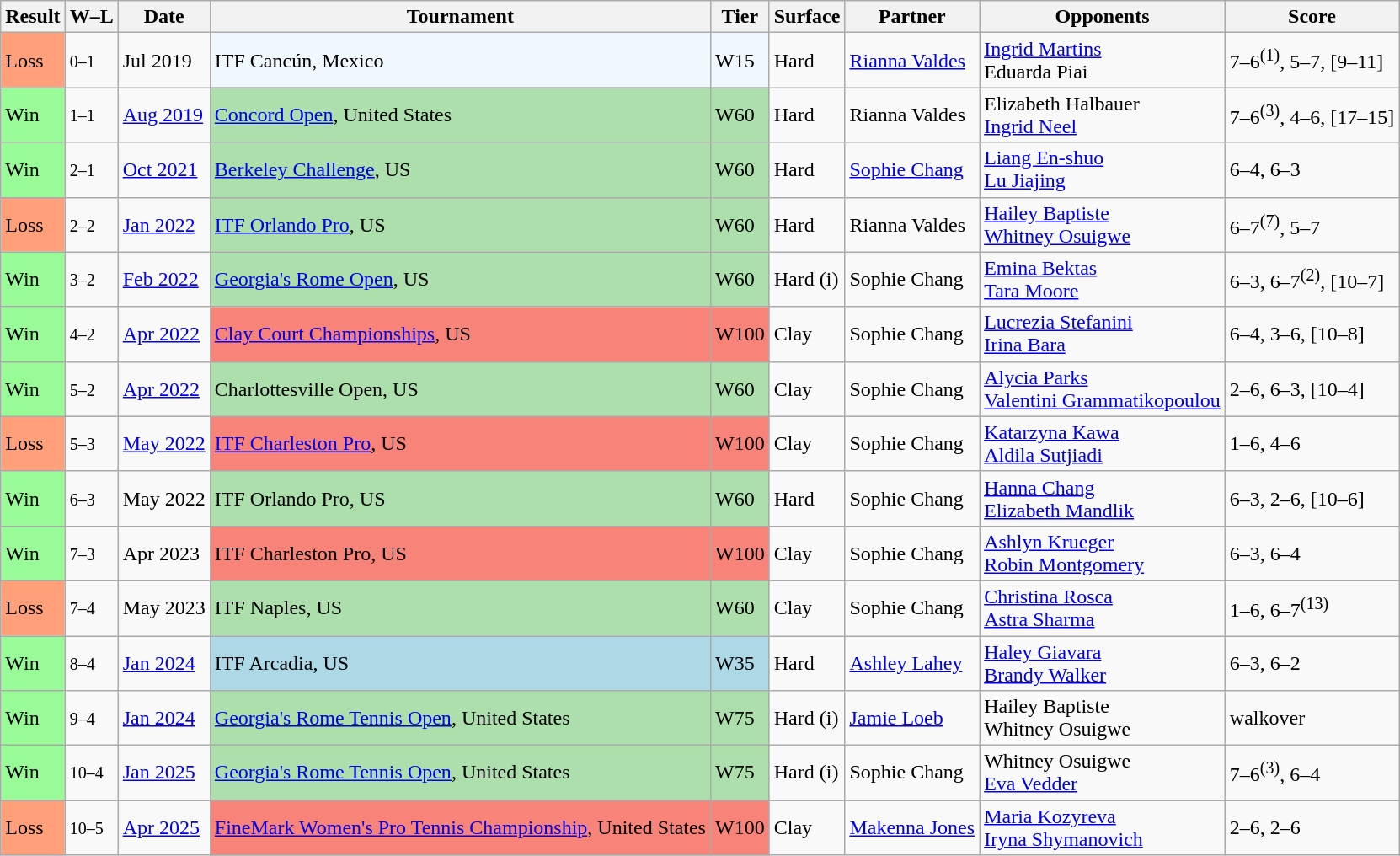<table class="sortable wikitable">
<tr>
<th>Result</th>
<th class=unsortable>W–L</th>
<th>Date</th>
<th>Tournament</th>
<th>Tier</th>
<th>Surface</th>
<th>Partner</th>
<th>Opponents</th>
<th class=unsortable>Score</th>
</tr>
<tr>
<td style="background:#FFA07A;">Loss</td>
<td><small>0–1</small></td>
<td>Jul 2019</td>
<td style="background:#f0f8ff;">ITF Cancún, Mexico</td>
<td style="background:#f0f8ff;">W15</td>
<td>Hard</td>
<td> <a href='#'>Rianna Valdes</a></td>
<td> <a href='#'>Ingrid Martins</a> <br>  Eduarda Piai</td>
<td>7–6<sup>(1)</sup>, 5–7, [9–11]</td>
</tr>
<tr>
<td bgcolor="98FB98">Win</td>
<td><small>1–1</small></td>
<td><a href='#'>Aug 2019</a></td>
<td style="background:#addfad;"><a href='#'>Concord Open</a>, United States</td>
<td style="background:#addfad;">W60</td>
<td>Hard</td>
<td> Rianna Valdes</td>
<td> Elizabeth Halbauer <br>  <a href='#'>Ingrid Neel</a></td>
<td>7–6<sup>(3)</sup>, 4–6, [17–15]</td>
</tr>
<tr>
<td bgcolor=98FB98>Win</td>
<td><small>2–1</small></td>
<td><a href='#'>Oct 2021</a></td>
<td style="background:#addfad;"><a href='#'>Berkeley Challenge</a>, US</td>
<td style="background:#addfad;">W60</td>
<td>Hard</td>
<td> <a href='#'>Sophie Chang</a></td>
<td> <a href='#'>Liang En-shuo</a> <br>  <a href='#'>Lu Jiajing</a></td>
<td>6–4, 6–3</td>
</tr>
<tr>
<td bgcolor=ffa07a>Loss</td>
<td><small>2–2</small></td>
<td><a href='#'>Jan 2022</a></td>
<td style="background:#addfad;"><a href='#'>ITF Orlando Pro</a>, US</td>
<td style="background:#addfad;">W60</td>
<td>Hard</td>
<td> Rianna Valdes</td>
<td> <a href='#'>Hailey Baptiste</a> <br>  <a href='#'>Whitney Osuigwe</a></td>
<td>6–7<sup>(7)</sup>, 5–7</td>
</tr>
<tr>
<td bgcolor=98FB98>Win</td>
<td><small>3–2</small></td>
<td><a href='#'>Feb 2022</a></td>
<td style="background:#addfad;"><a href='#'>Georgia's Rome Open</a>, US</td>
<td style="background:#addfad;">W60</td>
<td>Hard (i)</td>
<td> Sophie Chang</td>
<td> <a href='#'>Emina Bektas</a> <br>  <a href='#'>Tara Moore</a></td>
<td>6–3, 6–7<sup>(2)</sup>, [10–7]</td>
</tr>
<tr>
<td bgcolor=98FB98>Win</td>
<td><small>4–2</small></td>
<td><a href='#'>Apr 2022</a></td>
<td style="background:#f88379;"><a href='#'>Clay Court Championships</a>, US</td>
<td style="background:#f88379;">W100</td>
<td>Clay</td>
<td> Sophie Chang</td>
<td> <a href='#'>Lucrezia Stefanini</a> <br>  <a href='#'>Irina Bara</a></td>
<td>6–4, 3–6, [10–8]</td>
</tr>
<tr>
<td bgcolor=98FB98>Win</td>
<td><small>5–2</small></td>
<td><a href='#'>Apr 2022</a></td>
<td style="background:#addfad;">Charlottesville Open, US</td>
<td style="background:#addfad;">W60</td>
<td>Clay</td>
<td> Sophie Chang</td>
<td> <a href='#'>Alycia Parks</a> <br>  <a href='#'>Valentini Grammatikopoulou</a></td>
<td>2–6, 6–3, [10–4]</td>
</tr>
<tr>
<td bgcolor=ffa07a>Loss</td>
<td><small>5–3</small></td>
<td><a href='#'>May 2022</a></td>
<td style="background:#f88379;"><a href='#'>ITF Charleston Pro</a>, US</td>
<td style="background:#f88379;">W100</td>
<td>Clay</td>
<td> Sophie Chang</td>
<td> <a href='#'>Katarzyna Kawa</a> <br>  <a href='#'>Aldila Sutjiadi</a></td>
<td>1–6, 4–6</td>
</tr>
<tr>
<td bgcolor=98FB98>Win</td>
<td><small>6–3</small></td>
<td>May 2022</td>
<td style="background:#addfad;">ITF Orlando Pro, US</td>
<td style="background:#addfad;">W60</td>
<td>Hard</td>
<td> Sophie Chang</td>
<td> <a href='#'>Hanna Chang</a> <br>  <a href='#'>Elizabeth Mandlik</a></td>
<td>6–3, 2–6, [10–6]</td>
</tr>
<tr>
<td bgcolor="98FB98">Win</td>
<td><small>7–3</small></td>
<td>Apr 2023</td>
<td style="background:#f88379;">ITF Charleston Pro, US</td>
<td style="background:#f88379;">W100</td>
<td>Clay</td>
<td> Sophie Chang</td>
<td> <a href='#'>Ashlyn Krueger</a> <br>  <a href='#'>Robin Montgomery</a></td>
<td>6–3, 6–4</td>
</tr>
<tr>
<td bgcolor=ffa07a>Loss</td>
<td><small>7–4</small></td>
<td>May 2023</td>
<td style="background:#addfad;">ITF Naples, US</td>
<td style="background:#addfad;">W60</td>
<td>Clay</td>
<td> Sophie Chang</td>
<td> <a href='#'>Christina Rosca</a> <br>  <a href='#'>Astra Sharma</a></td>
<td>1–6, 6–7<sup>(13)</sup></td>
</tr>
<tr>
<td style="background:#98fb98;">Win</td>
<td><small>8–4</small></td>
<td><a href='#'>Jan 2024</a></td>
<td style="background:lightblue;">ITF Arcadia, US</td>
<td style="background:lightblue;">W35</td>
<td>Hard</td>
<td> <a href='#'>Ashley Lahey</a></td>
<td> <a href='#'>Haley Giavara</a> <br>  <a href='#'>Brandy Walker</a></td>
<td>6–3, 6–2</td>
</tr>
<tr>
<td style="background:#98fb98;">Win</td>
<td><small>9–4</small></td>
<td><a href='#'>Jan 2024</a></td>
<td style="background:#addfad;"><a href='#'>Georgia's Rome Tennis Open</a>, United States</td>
<td style="background:#addfad;">W75</td>
<td>Hard (i)</td>
<td> <a href='#'>Jamie Loeb</a></td>
<td> Hailey Baptiste <br>  Whitney Osuigwe</td>
<td>walkover</td>
</tr>
<tr>
<td style="background:#98fb98;">Win</td>
<td><small>10–4</small></td>
<td><a href='#'>Jan 2025</a></td>
<td style="background:#addfad;"><a href='#'>Georgia's Rome Tennis Open</a>, United States</td>
<td style="background:#addfad;">W75</td>
<td>Hard (i)</td>
<td> Sophie Chang</td>
<td> Whitney Osuigwe <br>  <a href='#'>Eva Vedder</a></td>
<td>7–6<sup>(3)</sup>, 6–4</td>
</tr>
<tr>
<td style="background:#ffa07a;">Loss</td>
<td><small>10–5</small></td>
<td><a href='#'>Apr 2025</a></td>
<td style="background:#f88379;"><a href='#'>FineMark Women's Pro Tennis Championship</a>, United States</td>
<td style="background:#f88379;">W100</td>
<td>Clay</td>
<td> <a href='#'>Makenna Jones</a></td>
<td> <a href='#'>Maria Kozyreva</a> <br>  <a href='#'>Iryna Shymanovich</a></td>
<td>2–6, 2–6</td>
</tr>
</table>
